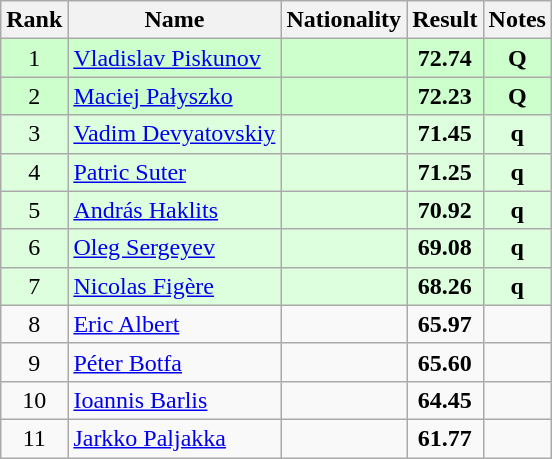<table class="wikitable sortable" style="text-align:center">
<tr>
<th>Rank</th>
<th>Name</th>
<th>Nationality</th>
<th>Result</th>
<th>Notes</th>
</tr>
<tr bgcolor=ccffcc>
<td>1</td>
<td align=left><a href='#'>Vladislav Piskunov</a></td>
<td align=left></td>
<td><strong>72.74</strong></td>
<td><strong>Q</strong></td>
</tr>
<tr bgcolor=ccffcc>
<td>2</td>
<td align=left><a href='#'>Maciej Pałyszko</a></td>
<td align=left></td>
<td><strong>72.23</strong></td>
<td><strong>Q</strong></td>
</tr>
<tr bgcolor=ddffdd>
<td>3</td>
<td align=left><a href='#'>Vadim Devyatovskiy</a></td>
<td align=left></td>
<td><strong>71.45</strong></td>
<td><strong>q</strong></td>
</tr>
<tr bgcolor=ddffdd>
<td>4</td>
<td align=left><a href='#'>Patric Suter</a></td>
<td align=left></td>
<td><strong>71.25</strong></td>
<td><strong>q</strong></td>
</tr>
<tr bgcolor=ddffdd>
<td>5</td>
<td align=left><a href='#'>András Haklits</a></td>
<td align=left></td>
<td><strong>70.92</strong></td>
<td><strong>q</strong></td>
</tr>
<tr bgcolor=ddffdd>
<td>6</td>
<td align=left><a href='#'>Oleg Sergeyev</a></td>
<td align=left></td>
<td><strong>69.08</strong></td>
<td><strong>q</strong></td>
</tr>
<tr bgcolor=ddffdd>
<td>7</td>
<td align=left><a href='#'>Nicolas Figère</a></td>
<td align=left></td>
<td><strong>68.26</strong></td>
<td><strong>q</strong></td>
</tr>
<tr>
<td>8</td>
<td align=left><a href='#'>Eric Albert</a></td>
<td align=left></td>
<td><strong>65.97</strong></td>
<td></td>
</tr>
<tr>
<td>9</td>
<td align=left><a href='#'>Péter Botfa</a></td>
<td align=left></td>
<td><strong>65.60</strong></td>
<td></td>
</tr>
<tr>
<td>10</td>
<td align=left><a href='#'>Ioannis Barlis</a></td>
<td align=left></td>
<td><strong>64.45</strong></td>
<td></td>
</tr>
<tr>
<td>11</td>
<td align=left><a href='#'>Jarkko Paljakka</a></td>
<td align=left></td>
<td><strong>61.77</strong></td>
<td></td>
</tr>
</table>
